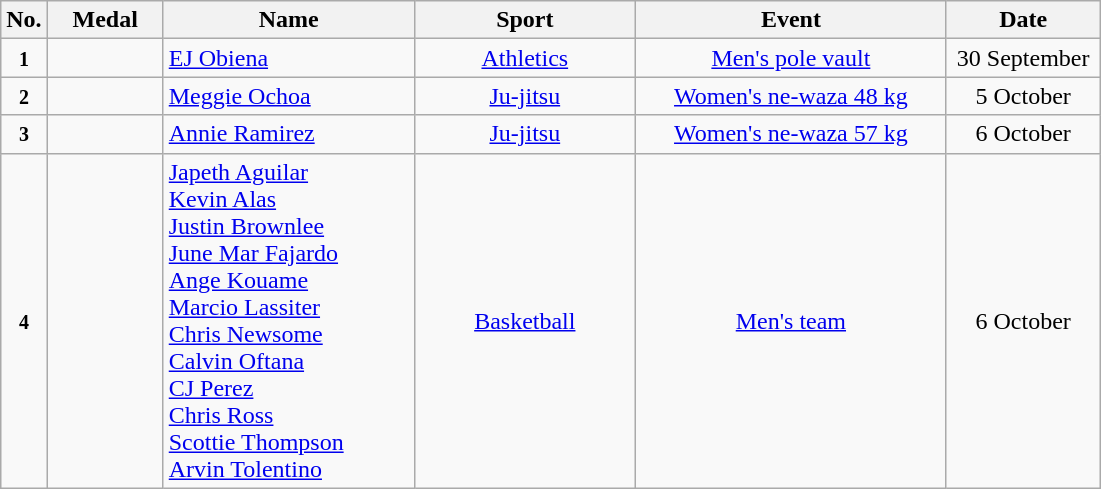<table class="wikitable" style="font-size:100%; text-align:center">
<tr>
<th width="10">No.</th>
<th width="70">Medal</th>
<th width="160">Name</th>
<th width="140">Sport</th>
<th width="200">Event</th>
<th width="95">Date</th>
</tr>
<tr>
<td><small><strong>1</strong></small></td>
<td></td>
<td align=left><a href='#'>EJ Obiena</a></td>
<td> <a href='#'>Athletics</a></td>
<td><a href='#'>Men's pole vault</a></td>
<td>30 September</td>
</tr>
<tr>
<td><small><strong>2</strong></small></td>
<td></td>
<td align=left><a href='#'>Meggie Ochoa</a></td>
<td> <a href='#'>Ju-jitsu</a></td>
<td><a href='#'>Women's ne-waza 48 kg</a></td>
<td>5 October</td>
</tr>
<tr>
<td><small><strong>3</strong></small></td>
<td></td>
<td align=left><a href='#'>Annie Ramirez</a></td>
<td> <a href='#'>Ju-jitsu</a></td>
<td><a href='#'>Women's ne-waza 57 kg</a></td>
<td>6 October</td>
</tr>
<tr>
<td><small><strong>4</strong></small></td>
<td></td>
<td align=left><a href='#'>Japeth Aguilar</a><br><a href='#'>Kevin Alas</a><br><a href='#'>Justin Brownlee</a><br><a href='#'>June Mar Fajardo</a><br><a href='#'>Ange Kouame</a><br><a href='#'>Marcio Lassiter</a><br><a href='#'>Chris Newsome</a><br><a href='#'>Calvin Oftana</a><br><a href='#'>CJ Perez</a><br><a href='#'>Chris Ross</a><br><a href='#'>Scottie Thompson</a><br><a href='#'>Arvin Tolentino</a></td>
<td> <a href='#'>Basketball</a></td>
<td><a href='#'>Men's team</a></td>
<td>6 October</td>
</tr>
</table>
